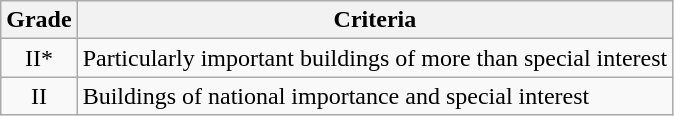<table class="wikitable">
<tr>
<th>Grade</th>
<th>Criteria</th>
</tr>
<tr>
<td align="center" >II*</td>
<td>Particularly important buildings of more than special interest</td>
</tr>
<tr>
<td align="center" >II</td>
<td>Buildings of national importance and special interest</td>
</tr>
</table>
